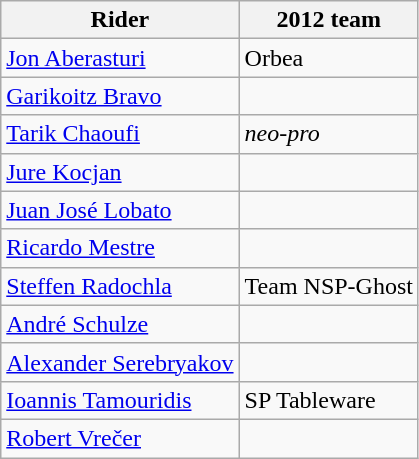<table class="wikitable">
<tr>
<th>Rider</th>
<th>2012 team</th>
</tr>
<tr>
<td><a href='#'>Jon Aberasturi</a></td>
<td>Orbea</td>
</tr>
<tr>
<td><a href='#'>Garikoitz Bravo</a></td>
<td></td>
</tr>
<tr>
<td><a href='#'>Tarik Chaoufi</a></td>
<td><em>neo-pro</em></td>
</tr>
<tr>
<td><a href='#'>Jure Kocjan</a></td>
<td></td>
</tr>
<tr>
<td><a href='#'>Juan José Lobato</a></td>
<td></td>
</tr>
<tr>
<td><a href='#'>Ricardo Mestre</a></td>
<td></td>
</tr>
<tr>
<td><a href='#'>Steffen Radochla</a></td>
<td>Team NSP-Ghost</td>
</tr>
<tr>
<td><a href='#'>André Schulze</a></td>
<td></td>
</tr>
<tr>
<td><a href='#'>Alexander Serebryakov</a></td>
<td></td>
</tr>
<tr>
<td><a href='#'>Ioannis Tamouridis</a></td>
<td>SP Tableware</td>
</tr>
<tr>
<td><a href='#'>Robert Vrečer</a></td>
<td></td>
</tr>
</table>
